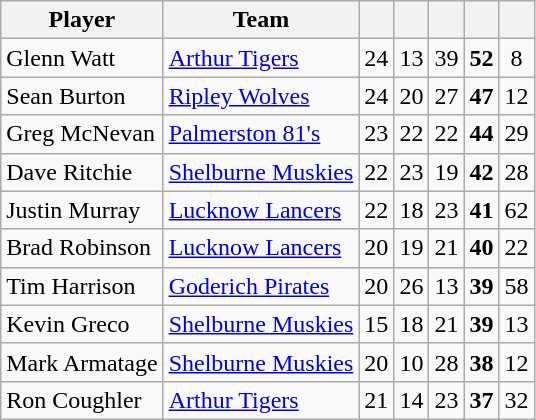<table class="wikitable" style="text-align:center">
<tr>
<th width:30%;">Player</th>
<th width:30%;">Team</th>
<th width:7.5%;"></th>
<th width:7.5%;"></th>
<th width:7.5%;"></th>
<th width:7.5%;"></th>
<th width:7.5%;"></th>
</tr>
<tr>
<td align=left>Glenn Watt</td>
<td align=left><a href='#'>Arthur Tigers</a></td>
<td>24</td>
<td>13</td>
<td>39</td>
<td><strong>52</strong></td>
<td>8</td>
</tr>
<tr>
<td align=left>Sean Burton</td>
<td align=left><a href='#'>Ripley Wolves</a></td>
<td>24</td>
<td>20</td>
<td>27</td>
<td><strong>47</strong></td>
<td>12</td>
</tr>
<tr>
<td align=left>Greg McNevan</td>
<td align=left><a href='#'>Palmerston 81's</a></td>
<td>23</td>
<td>22</td>
<td>22</td>
<td><strong>44</strong></td>
<td>29</td>
</tr>
<tr>
<td align=left>Dave Ritchie</td>
<td align=left><a href='#'>Shelburne Muskies</a></td>
<td>22</td>
<td>23</td>
<td>19</td>
<td><strong>42</strong></td>
<td>28</td>
</tr>
<tr>
<td align=left>Justin Murray</td>
<td align=left><a href='#'>Lucknow Lancers</a></td>
<td>22</td>
<td>18</td>
<td>23</td>
<td><strong>41</strong></td>
<td>62</td>
</tr>
<tr>
<td align=left>Brad Robinson</td>
<td align=left><a href='#'>Lucknow Lancers</a></td>
<td>20</td>
<td>19</td>
<td>21</td>
<td><strong>40</strong></td>
<td>22</td>
</tr>
<tr>
<td align=left>Tim Harrison</td>
<td align=left><a href='#'>Goderich Pirates</a></td>
<td>20</td>
<td>26</td>
<td>13</td>
<td><strong>39</strong></td>
<td>58</td>
</tr>
<tr>
<td align=left>Kevin Greco</td>
<td align=left><a href='#'>Shelburne Muskies</a></td>
<td>15</td>
<td>18</td>
<td>21</td>
<td><strong>39</strong></td>
<td>13</td>
</tr>
<tr>
<td align=left>Mark Armatage</td>
<td align=left><a href='#'>Shelburne Muskies</a></td>
<td>20</td>
<td>10</td>
<td>28</td>
<td><strong>38</strong></td>
<td>12</td>
</tr>
<tr>
<td align=left>Ron Coughler</td>
<td align=left><a href='#'>Arthur Tigers</a></td>
<td>21</td>
<td>14</td>
<td>23</td>
<td><strong>37</strong></td>
<td>32</td>
</tr>
</table>
